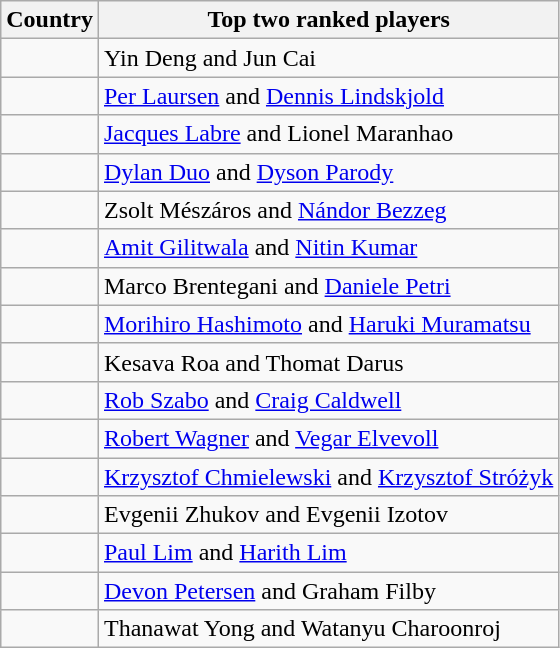<table class="wikitable">
<tr>
<th>Country</th>
<th>Top two ranked players</th>
</tr>
<tr>
<td></td>
<td>Yin Deng and Jun Cai</td>
</tr>
<tr>
<td></td>
<td><a href='#'>Per Laursen</a> and <a href='#'>Dennis Lindskjold</a></td>
</tr>
<tr>
<td></td>
<td><a href='#'>Jacques Labre</a> and Lionel Maranhao</td>
</tr>
<tr>
<td></td>
<td><a href='#'>Dylan Duo</a> and <a href='#'>Dyson Parody</a></td>
</tr>
<tr>
<td></td>
<td>Zsolt Mészáros and <a href='#'>Nándor Bezzeg</a></td>
</tr>
<tr>
<td></td>
<td><a href='#'>Amit Gilitwala</a> and <a href='#'>Nitin Kumar</a></td>
</tr>
<tr>
<td></td>
<td>Marco Brentegani and <a href='#'>Daniele Petri</a></td>
</tr>
<tr>
<td></td>
<td><a href='#'>Morihiro Hashimoto</a> and <a href='#'>Haruki Muramatsu</a></td>
</tr>
<tr>
<td></td>
<td>Kesava Roa and Thomat Darus</td>
</tr>
<tr>
<td></td>
<td><a href='#'>Rob Szabo</a> and <a href='#'>Craig Caldwell</a></td>
</tr>
<tr>
<td></td>
<td><a href='#'>Robert Wagner</a> and <a href='#'>Vegar Elvevoll</a></td>
</tr>
<tr>
<td></td>
<td><a href='#'>Krzysztof Chmielewski</a> and <a href='#'>Krzysztof Stróżyk</a></td>
</tr>
<tr>
<td></td>
<td>Evgenii Zhukov and Evgenii Izotov</td>
</tr>
<tr>
<td></td>
<td><a href='#'>Paul Lim</a> and <a href='#'>Harith Lim</a></td>
</tr>
<tr>
<td></td>
<td><a href='#'>Devon Petersen</a> and Graham Filby</td>
</tr>
<tr>
<td></td>
<td>Thanawat Yong and Watanyu Charoonroj</td>
</tr>
</table>
